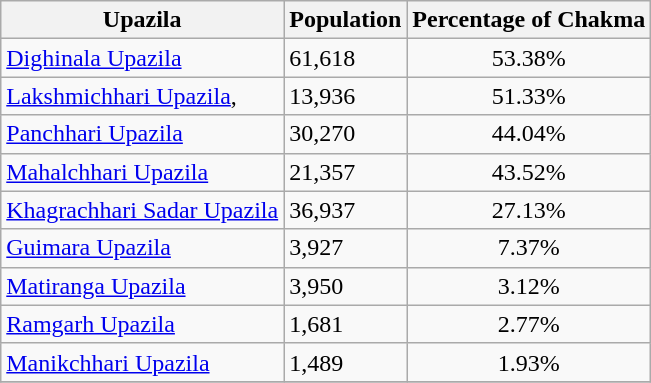<table class="wikitable sortable static-row-numbers static-row-header-text defaultleft col2right hover-highlight">
<tr>
<th>Upazila</th>
<th>Population</th>
<th>Percentage of Chakma</th>
</tr>
<tr>
<td><a href='#'>Dighinala Upazila</a></td>
<td>61,618</td>
<td align=center>53.38%</td>
</tr>
<tr>
<td><a href='#'>Lakshmichhari Upazila</a>,</td>
<td>13,936</td>
<td align=center>51.33%</td>
</tr>
<tr>
<td><a href='#'>Panchhari Upazila</a></td>
<td>30,270</td>
<td align=center>44.04%</td>
</tr>
<tr>
<td><a href='#'>Mahalchhari Upazila</a></td>
<td>21,357</td>
<td align=center>43.52%</td>
</tr>
<tr>
<td><a href='#'>Khagrachhari Sadar Upazila</a></td>
<td>36,937</td>
<td align=center>27.13%</td>
</tr>
<tr>
<td><a href='#'>Guimara Upazila</a></td>
<td>3,927</td>
<td align=center>7.37%</td>
</tr>
<tr>
<td><a href='#'>Matiranga Upazila</a></td>
<td>3,950</td>
<td align='center'>3.12%</td>
</tr>
<tr>
<td><a href='#'>Ramgarh Upazila</a></td>
<td>1,681</td>
<td align=center>2.77%</td>
</tr>
<tr>
<td><a href='#'>Manikchhari Upazila</a></td>
<td>1,489</td>
<td align=center>1.93%</td>
</tr>
<tr>
</tr>
</table>
